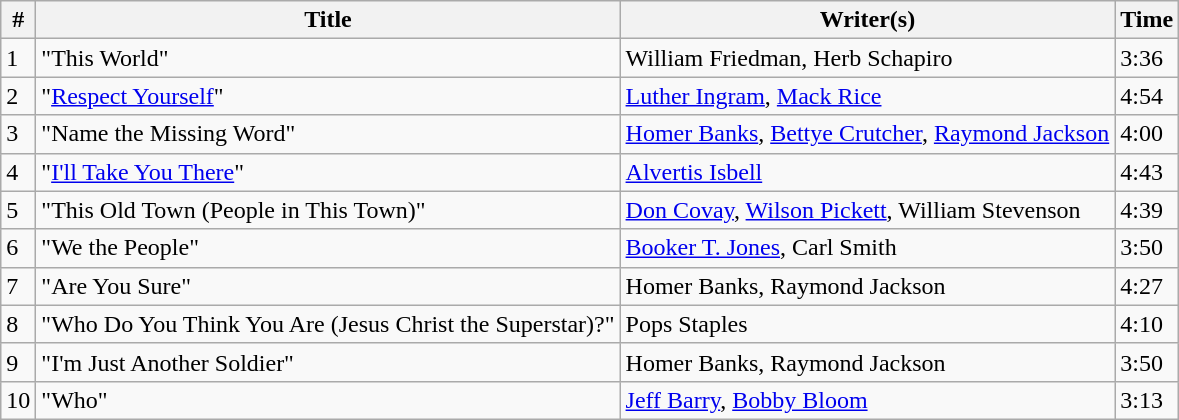<table class="wikitable">
<tr>
<th>#</th>
<th>Title</th>
<th>Writer(s)</th>
<th>Time</th>
</tr>
<tr>
<td>1</td>
<td>"This World"</td>
<td>William Friedman, Herb Schapiro</td>
<td>3:36</td>
</tr>
<tr>
<td>2</td>
<td>"<a href='#'>Respect Yourself</a>"</td>
<td><a href='#'>Luther Ingram</a>, <a href='#'>Mack Rice</a></td>
<td>4:54</td>
</tr>
<tr>
<td>3</td>
<td>"Name the Missing Word"</td>
<td><a href='#'>Homer Banks</a>, <a href='#'>Bettye Crutcher</a>, <a href='#'>Raymond Jackson</a></td>
<td>4:00</td>
</tr>
<tr>
<td>4</td>
<td>"<a href='#'>I'll Take You There</a>"</td>
<td><a href='#'>Alvertis Isbell</a></td>
<td>4:43</td>
</tr>
<tr>
<td>5</td>
<td>"This Old Town (People in This Town)"</td>
<td><a href='#'>Don Covay</a>, <a href='#'>Wilson Pickett</a>, William Stevenson</td>
<td>4:39</td>
</tr>
<tr>
<td>6</td>
<td>"We the People"</td>
<td><a href='#'>Booker T. Jones</a>, Carl Smith</td>
<td>3:50</td>
</tr>
<tr>
<td>7</td>
<td>"Are You Sure"</td>
<td>Homer Banks, Raymond Jackson</td>
<td>4:27</td>
</tr>
<tr>
<td>8</td>
<td>"Who Do You Think You Are (Jesus Christ the Superstar)?"</td>
<td>Pops Staples</td>
<td>4:10</td>
</tr>
<tr>
<td>9</td>
<td>"I'm Just Another Soldier"</td>
<td>Homer Banks, Raymond Jackson</td>
<td>3:50</td>
</tr>
<tr>
<td>10</td>
<td>"Who"</td>
<td><a href='#'>Jeff Barry</a>, <a href='#'>Bobby Bloom</a></td>
<td>3:13</td>
</tr>
</table>
